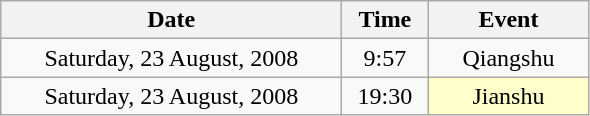<table class="wikitable" style="text-align:center;">
<tr>
<th width="220">Date</th>
<th width="50">Time</th>
<th width="100">Event</th>
</tr>
<tr>
<td>Saturday, 23 August, 2008</td>
<td>9:57</td>
<td>Qiangshu</td>
</tr>
<tr>
<td>Saturday, 23 August, 2008</td>
<td>19:30</td>
<td bgcolor="ffffcc">Jianshu</td>
</tr>
</table>
